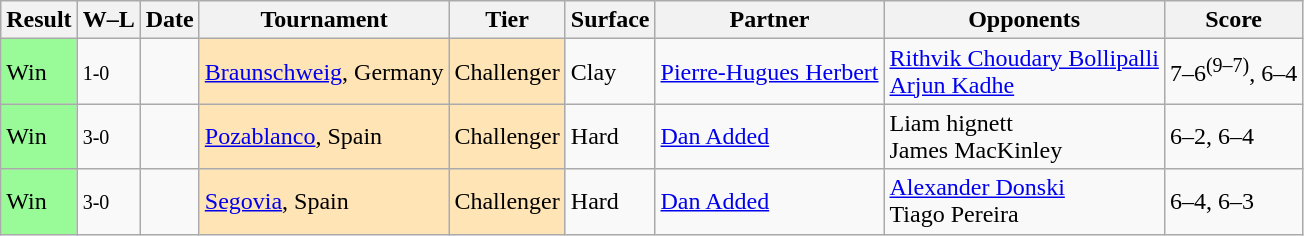<table class="sortable wikitable">
<tr>
<th>Result</th>
<th class="unsortable">W–L</th>
<th>Date</th>
<th>Tournament</th>
<th>Tier</th>
<th>Surface</th>
<th>Partner</th>
<th>Opponents</th>
<th class="unsortable">Score</th>
</tr>
<tr>
<td bgcolor=98FB98>Win</td>
<td><small>1-0</small></td>
<td></td>
<td style="background:moccasin;"><a href='#'>Braunschweig</a>, Germany</td>
<td style="background:moccasin;">Challenger</td>
<td>Clay</td>
<td> <a href='#'>Pierre-Hugues Herbert</a></td>
<td> <a href='#'>Rithvik Choudary Bollipalli</a> <br>  <a href='#'>Arjun Kadhe</a></td>
<td>7–6<sup>(9–7)</sup>, 6–4</td>
</tr>
<tr>
<td bgcolor=98FB98>Win</td>
<td><small>3-0</small></td>
<td></td>
<td style="background:moccasin;"><a href='#'>Pozablanco</a>, Spain</td>
<td style="background:moccasin;">Challenger</td>
<td>Hard</td>
<td> <a href='#'>Dan Added</a></td>
<td> Liam hignett <br>  James MacKinley</td>
<td>6–2, 6–4</td>
</tr>
<tr>
<td bgcolor=98FB98>Win</td>
<td><small>3-0</small></td>
<td></td>
<td style="background:moccasin;"><a href='#'>Segovia</a>, Spain</td>
<td style="background:moccasin;">Challenger</td>
<td>Hard</td>
<td> <a href='#'>Dan Added</a></td>
<td> <a href='#'>Alexander Donski</a> <br>  Tiago Pereira</td>
<td>6–4, 6–3</td>
</tr>
</table>
